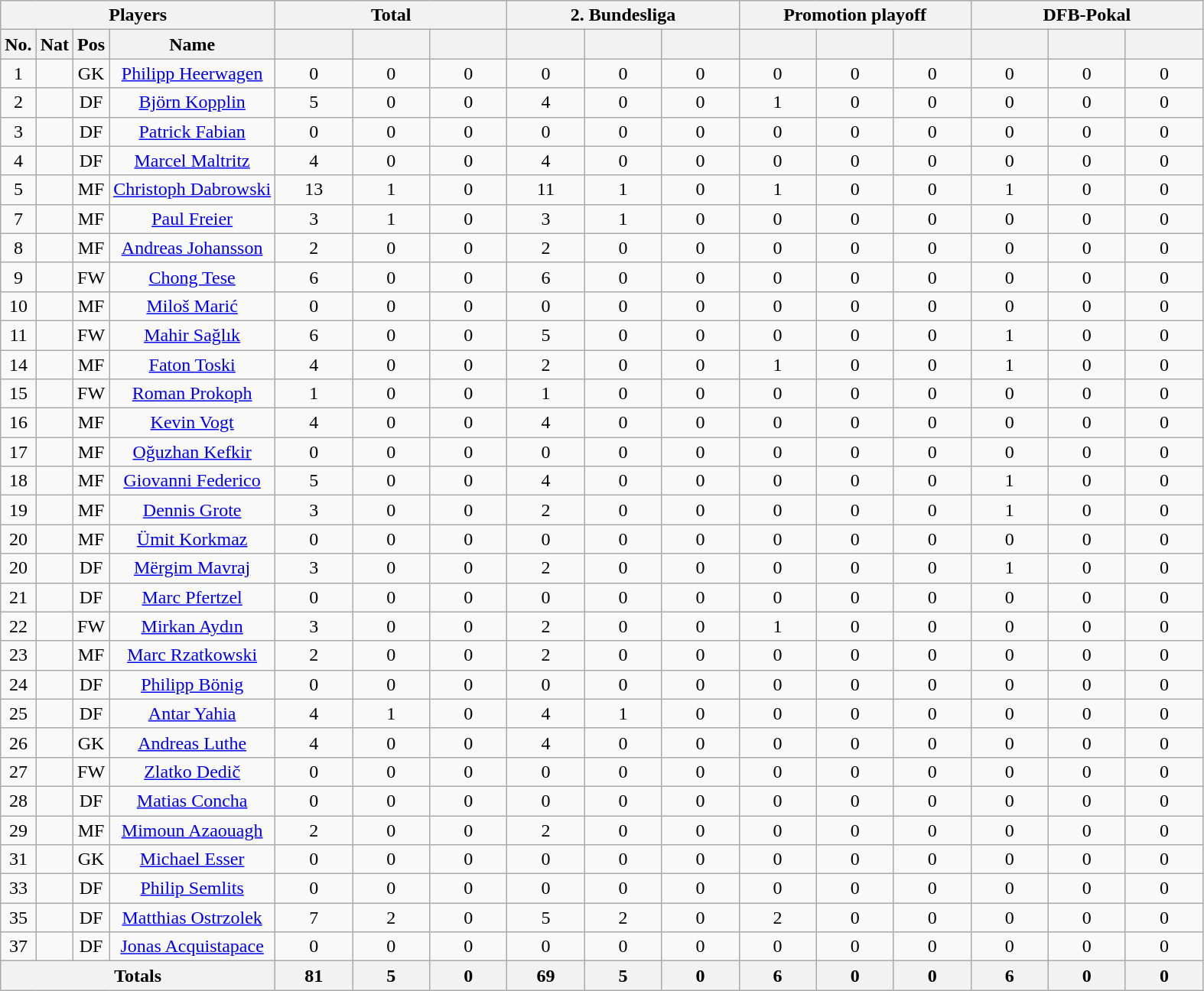<table class="wikitable sortable" style="text-align:center;">
<tr>
<th colspan="4">Players</th>
<th colspan="3">Total</th>
<th colspan="3">2. Bundesliga</th>
<th colspan="3">Promotion playoff</th>
<th colspan="3">DFB-Pokal</th>
</tr>
<tr>
<th>No.</th>
<th>Nat</th>
<th>Pos</th>
<th>Name</th>
<th style="width:60px;"></th>
<th style="width:60px;"></th>
<th style="width:60px;"></th>
<th style="width:60px;"></th>
<th style="width:60px;"></th>
<th style="width:60px;"></th>
<th style="width:60px;"></th>
<th style="width:60px;"></th>
<th style="width:60px;"></th>
<th style="width:60px;"></th>
<th style="width:60px;"></th>
<th style="width:60px;"></th>
</tr>
<tr>
<td>1</td>
<td></td>
<td>GK</td>
<td><a href='#'>Philipp Heerwagen</a></td>
<td>0</td>
<td>0</td>
<td>0</td>
<td>0</td>
<td>0</td>
<td>0</td>
<td>0</td>
<td>0</td>
<td>0</td>
<td>0</td>
<td>0</td>
<td>0</td>
</tr>
<tr>
<td>2</td>
<td></td>
<td>DF</td>
<td><a href='#'>Björn Kopplin</a></td>
<td>5</td>
<td>0</td>
<td>0</td>
<td>4</td>
<td>0</td>
<td>0</td>
<td>1</td>
<td>0</td>
<td>0</td>
<td>0</td>
<td>0</td>
<td>0</td>
</tr>
<tr>
<td>3</td>
<td></td>
<td>DF</td>
<td><a href='#'>Patrick Fabian</a></td>
<td>0</td>
<td>0</td>
<td>0</td>
<td>0</td>
<td>0</td>
<td>0</td>
<td>0</td>
<td>0</td>
<td>0</td>
<td>0</td>
<td>0</td>
<td>0</td>
</tr>
<tr>
<td>4</td>
<td></td>
<td>DF</td>
<td><a href='#'>Marcel Maltritz</a></td>
<td>4</td>
<td>0</td>
<td>0</td>
<td>4</td>
<td>0</td>
<td>0</td>
<td>0</td>
<td>0</td>
<td>0</td>
<td>0</td>
<td>0</td>
<td>0</td>
</tr>
<tr>
<td>5</td>
<td></td>
<td>MF</td>
<td><a href='#'>Christoph Dabrowski</a></td>
<td>13</td>
<td>1</td>
<td>0</td>
<td>11</td>
<td>1</td>
<td>0</td>
<td>1</td>
<td>0</td>
<td>0</td>
<td>1</td>
<td>0</td>
<td>0</td>
</tr>
<tr>
<td>7</td>
<td></td>
<td>MF</td>
<td><a href='#'>Paul Freier</a></td>
<td>3</td>
<td>1</td>
<td>0</td>
<td>3</td>
<td>1</td>
<td>0</td>
<td>0</td>
<td>0</td>
<td>0</td>
<td>0</td>
<td>0</td>
<td>0</td>
</tr>
<tr>
<td>8</td>
<td></td>
<td>MF</td>
<td><a href='#'>Andreas Johansson</a></td>
<td>2</td>
<td>0</td>
<td>0</td>
<td>2</td>
<td>0</td>
<td>0</td>
<td>0</td>
<td>0</td>
<td>0</td>
<td>0</td>
<td>0</td>
<td>0</td>
</tr>
<tr>
<td>9</td>
<td></td>
<td>FW</td>
<td><a href='#'>Chong Tese</a></td>
<td>6</td>
<td>0</td>
<td>0</td>
<td>6</td>
<td>0</td>
<td>0</td>
<td>0</td>
<td>0</td>
<td>0</td>
<td>0</td>
<td>0</td>
<td>0</td>
</tr>
<tr>
<td>10</td>
<td></td>
<td>MF</td>
<td><a href='#'>Miloš Marić</a></td>
<td>0</td>
<td>0</td>
<td>0</td>
<td>0</td>
<td>0</td>
<td>0</td>
<td>0</td>
<td>0</td>
<td>0</td>
<td>0</td>
<td>0</td>
<td>0</td>
</tr>
<tr>
<td>11</td>
<td></td>
<td>FW</td>
<td><a href='#'>Mahir Sağlık</a></td>
<td>6</td>
<td>0</td>
<td>0</td>
<td>5</td>
<td>0</td>
<td>0</td>
<td>0</td>
<td>0</td>
<td>0</td>
<td>1</td>
<td>0</td>
<td>0</td>
</tr>
<tr>
<td>14</td>
<td></td>
<td>MF</td>
<td><a href='#'>Faton Toski</a></td>
<td>4</td>
<td>0</td>
<td>0</td>
<td>2</td>
<td>0</td>
<td>0</td>
<td>1</td>
<td>0</td>
<td>0</td>
<td>1</td>
<td>0</td>
<td>0</td>
</tr>
<tr>
<td>15</td>
<td></td>
<td>FW</td>
<td><a href='#'>Roman Prokoph</a></td>
<td>1</td>
<td>0</td>
<td>0</td>
<td>1</td>
<td>0</td>
<td>0</td>
<td>0</td>
<td>0</td>
<td>0</td>
<td>0</td>
<td>0</td>
<td>0</td>
</tr>
<tr>
<td>16</td>
<td></td>
<td>MF</td>
<td><a href='#'>Kevin Vogt</a></td>
<td>4</td>
<td>0</td>
<td>0</td>
<td>4</td>
<td>0</td>
<td>0</td>
<td>0</td>
<td>0</td>
<td>0</td>
<td>0</td>
<td>0</td>
<td>0</td>
</tr>
<tr>
<td>17</td>
<td></td>
<td>MF</td>
<td><a href='#'>Oğuzhan Kefkir</a></td>
<td>0</td>
<td>0</td>
<td>0</td>
<td>0</td>
<td>0</td>
<td>0</td>
<td>0</td>
<td>0</td>
<td>0</td>
<td>0</td>
<td>0</td>
<td>0</td>
</tr>
<tr>
<td>18</td>
<td></td>
<td>MF</td>
<td><a href='#'>Giovanni Federico</a></td>
<td>5</td>
<td>0</td>
<td>0</td>
<td>4</td>
<td>0</td>
<td>0</td>
<td>0</td>
<td>0</td>
<td>0</td>
<td>1</td>
<td>0</td>
<td>0</td>
</tr>
<tr>
<td>19</td>
<td></td>
<td>MF</td>
<td><a href='#'>Dennis Grote</a></td>
<td>3</td>
<td>0</td>
<td>0</td>
<td>2</td>
<td>0</td>
<td>0</td>
<td>0</td>
<td>0</td>
<td>0</td>
<td>1</td>
<td>0</td>
<td>0</td>
</tr>
<tr>
<td>20</td>
<td></td>
<td>MF</td>
<td><a href='#'>Ümit Korkmaz</a></td>
<td>0</td>
<td>0</td>
<td>0</td>
<td>0</td>
<td>0</td>
<td>0</td>
<td>0</td>
<td>0</td>
<td>0</td>
<td>0</td>
<td>0</td>
<td>0</td>
</tr>
<tr>
<td>20</td>
<td></td>
<td>DF</td>
<td><a href='#'>Mërgim Mavraj</a></td>
<td>3</td>
<td>0</td>
<td>0</td>
<td>2</td>
<td>0</td>
<td>0</td>
<td>0</td>
<td>0</td>
<td>0</td>
<td>1</td>
<td>0</td>
<td>0</td>
</tr>
<tr>
<td>21</td>
<td></td>
<td>DF</td>
<td><a href='#'>Marc Pfertzel</a></td>
<td>0</td>
<td>0</td>
<td>0</td>
<td>0</td>
<td>0</td>
<td>0</td>
<td>0</td>
<td>0</td>
<td>0</td>
<td>0</td>
<td>0</td>
<td>0</td>
</tr>
<tr>
<td>22</td>
<td></td>
<td>FW</td>
<td><a href='#'>Mirkan Aydın</a></td>
<td>3</td>
<td>0</td>
<td>0</td>
<td>2</td>
<td>0</td>
<td>0</td>
<td>1</td>
<td>0</td>
<td>0</td>
<td>0</td>
<td>0</td>
<td>0</td>
</tr>
<tr>
<td>23</td>
<td></td>
<td>MF</td>
<td><a href='#'>Marc Rzatkowski</a></td>
<td>2</td>
<td>0</td>
<td>0</td>
<td>2</td>
<td>0</td>
<td>0</td>
<td>0</td>
<td>0</td>
<td>0</td>
<td>0</td>
<td>0</td>
<td>0</td>
</tr>
<tr>
<td>24</td>
<td></td>
<td>DF</td>
<td><a href='#'>Philipp Bönig</a></td>
<td>0</td>
<td>0</td>
<td>0</td>
<td>0</td>
<td>0</td>
<td>0</td>
<td>0</td>
<td>0</td>
<td>0</td>
<td>0</td>
<td>0</td>
<td>0</td>
</tr>
<tr>
<td>25</td>
<td></td>
<td>DF</td>
<td><a href='#'>Antar Yahia</a></td>
<td>4</td>
<td>1</td>
<td>0</td>
<td>4</td>
<td>1</td>
<td>0</td>
<td>0</td>
<td>0</td>
<td>0</td>
<td>0</td>
<td>0</td>
<td>0</td>
</tr>
<tr>
<td>26</td>
<td></td>
<td>GK</td>
<td><a href='#'>Andreas Luthe</a></td>
<td>4</td>
<td>0</td>
<td>0</td>
<td>4</td>
<td>0</td>
<td>0</td>
<td>0</td>
<td>0</td>
<td>0</td>
<td>0</td>
<td>0</td>
<td>0</td>
</tr>
<tr>
<td>27</td>
<td></td>
<td>FW</td>
<td><a href='#'>Zlatko Dedič</a></td>
<td>0</td>
<td>0</td>
<td>0</td>
<td>0</td>
<td>0</td>
<td>0</td>
<td>0</td>
<td>0</td>
<td>0</td>
<td>0</td>
<td>0</td>
<td>0</td>
</tr>
<tr>
<td>28</td>
<td></td>
<td>DF</td>
<td><a href='#'>Matias Concha</a></td>
<td>0</td>
<td>0</td>
<td>0</td>
<td>0</td>
<td>0</td>
<td>0</td>
<td>0</td>
<td>0</td>
<td>0</td>
<td>0</td>
<td>0</td>
<td>0</td>
</tr>
<tr>
<td>29</td>
<td></td>
<td>MF</td>
<td><a href='#'>Mimoun Azaouagh</a></td>
<td>2</td>
<td>0</td>
<td>0</td>
<td>2</td>
<td>0</td>
<td>0</td>
<td>0</td>
<td>0</td>
<td>0</td>
<td>0</td>
<td>0</td>
<td>0</td>
</tr>
<tr>
<td>31</td>
<td></td>
<td>GK</td>
<td><a href='#'>Michael Esser</a></td>
<td>0</td>
<td>0</td>
<td>0</td>
<td>0</td>
<td>0</td>
<td>0</td>
<td>0</td>
<td>0</td>
<td>0</td>
<td>0</td>
<td>0</td>
<td>0</td>
</tr>
<tr>
<td>33</td>
<td></td>
<td>DF</td>
<td><a href='#'>Philip Semlits</a></td>
<td>0</td>
<td>0</td>
<td>0</td>
<td>0</td>
<td>0</td>
<td>0</td>
<td>0</td>
<td>0</td>
<td>0</td>
<td>0</td>
<td>0</td>
<td>0</td>
</tr>
<tr>
<td>35</td>
<td></td>
<td>DF</td>
<td><a href='#'>Matthias Ostrzolek</a></td>
<td>7</td>
<td>2</td>
<td>0</td>
<td>5</td>
<td>2</td>
<td>0</td>
<td>2</td>
<td>0</td>
<td>0</td>
<td>0</td>
<td>0</td>
<td>0</td>
</tr>
<tr>
<td>37</td>
<td></td>
<td>DF</td>
<td><a href='#'>Jonas Acquistapace</a></td>
<td>0</td>
<td>0</td>
<td>0</td>
<td>0</td>
<td>0</td>
<td>0</td>
<td>0</td>
<td>0</td>
<td>0</td>
<td>0</td>
<td>0</td>
<td>0</td>
</tr>
<tr class="sortbottom">
<th colspan="4">Totals</th>
<th>81</th>
<th>5</th>
<th>0</th>
<th>69</th>
<th>5</th>
<th>0</th>
<th>6</th>
<th>0</th>
<th>0</th>
<th>6</th>
<th>0</th>
<th>0</th>
</tr>
</table>
